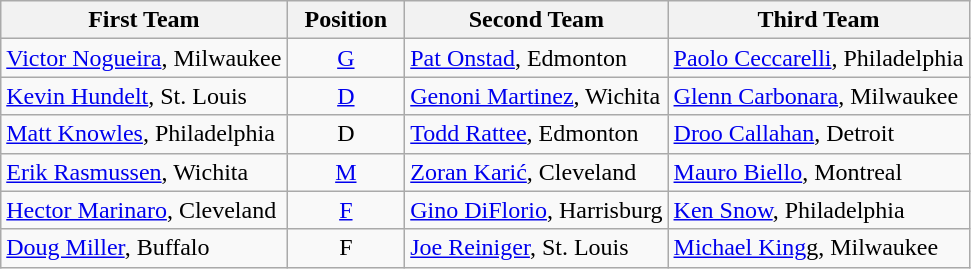<table class="wikitable">
<tr>
<th>First Team</th>
<th>  Position  </th>
<th>Second Team</th>
<th>Third Team</th>
</tr>
<tr>
<td><a href='#'>Victor Nogueira</a>, Milwaukee</td>
<td align=center><a href='#'>G</a></td>
<td><a href='#'>Pat Onstad</a>, Edmonton</td>
<td><a href='#'>Paolo Ceccarelli</a>, Philadelphia</td>
</tr>
<tr>
<td><a href='#'>Kevin Hundelt</a>, St. Louis</td>
<td align=center><a href='#'>D</a></td>
<td><a href='#'>Genoni Martinez</a>, Wichita</td>
<td><a href='#'>Glenn Carbonara</a>, Milwaukee</td>
</tr>
<tr>
<td><a href='#'>Matt Knowles</a>, Philadelphia</td>
<td align=center>D</td>
<td><a href='#'>Todd Rattee</a>, Edmonton</td>
<td><a href='#'>Droo Callahan</a>, Detroit</td>
</tr>
<tr>
<td><a href='#'>Erik Rasmussen</a>, Wichita</td>
<td align=center><a href='#'>M</a></td>
<td><a href='#'>Zoran Karić</a>, Cleveland</td>
<td><a href='#'>Mauro Biello</a>, Montreal</td>
</tr>
<tr>
<td><a href='#'>Hector Marinaro</a>, Cleveland</td>
<td align=center><a href='#'>F</a></td>
<td><a href='#'>Gino DiFlorio</a>, Harrisburg</td>
<td><a href='#'>Ken Snow</a>, Philadelphia</td>
</tr>
<tr>
<td><a href='#'>Doug Miller</a>, Buffalo</td>
<td align=center>F</td>
<td><a href='#'>Joe Reiniger</a>, St. Louis</td>
<td><a href='#'>Michael King</a>g, Milwaukee</td>
</tr>
</table>
